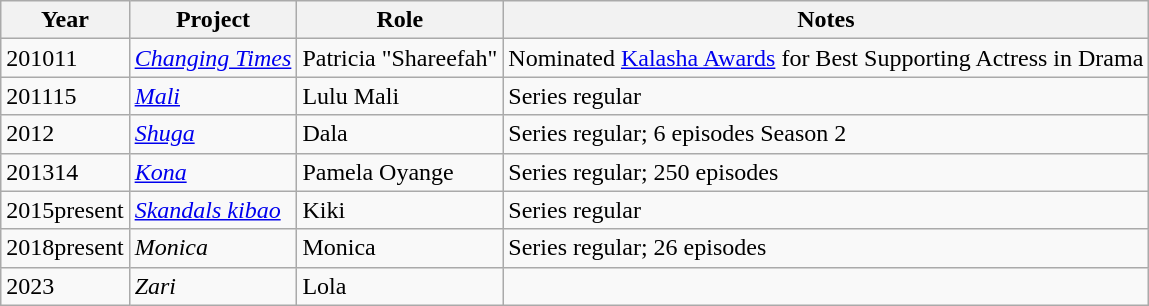<table class="wikitable sortable">
<tr>
<th>Year</th>
<th>Project</th>
<th>Role</th>
<th>Notes</th>
</tr>
<tr>
<td>201011</td>
<td><em><a href='#'>Changing Times</a></em></td>
<td>Patricia "Shareefah"</td>
<td>Nominated  <a href='#'>Kalasha Awards</a> for Best Supporting Actress in Drama</td>
</tr>
<tr>
<td>201115</td>
<td><em><a href='#'>Mali</a></em></td>
<td>Lulu Mali</td>
<td>Series regular</td>
</tr>
<tr>
<td>2012</td>
<td><em><a href='#'>Shuga</a></em></td>
<td>Dala</td>
<td>Series regular; 6 episodes  Season 2</td>
</tr>
<tr>
<td>201314</td>
<td><em><a href='#'>Kona</a></em></td>
<td>Pamela Oyange</td>
<td>Series regular; 250 episodes</td>
</tr>
<tr>
<td>2015present</td>
<td><em><a href='#'>Skandals kibao</a></em></td>
<td>Kiki</td>
<td>Series regular</td>
</tr>
<tr>
<td>2018present</td>
<td><em>Monica</em></td>
<td>Monica</td>
<td>Series regular; 26 episodes</td>
</tr>
<tr>
<td>2023</td>
<td><em>Zari</em></td>
<td>Lola</td>
<td></td>
</tr>
</table>
